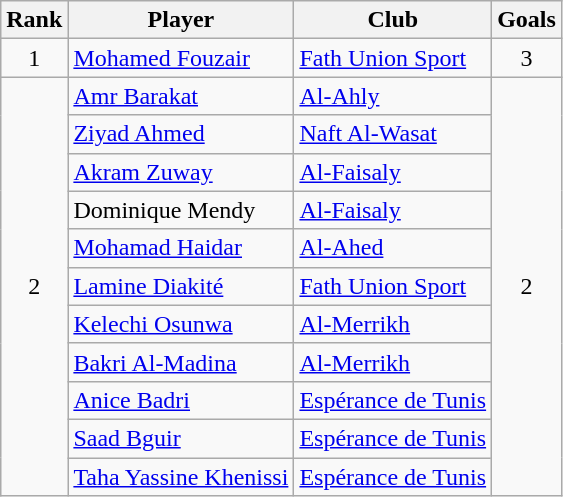<table class="wikitable" style="text-align:center;">
<tr>
<th>Rank</th>
<th>Player</th>
<th>Club</th>
<th>Goals</th>
</tr>
<tr>
<td>1</td>
<td align="left"> <a href='#'>Mohamed Fouzair</a></td>
<td align="left"> <a href='#'>Fath Union Sport</a></td>
<td>3</td>
</tr>
<tr>
<td rowspan=11>2</td>
<td align="left"> <a href='#'>Amr Barakat</a></td>
<td align="left"> <a href='#'>Al-Ahly</a></td>
<td rowspan=11>2</td>
</tr>
<tr>
<td align="left"> <a href='#'>Ziyad Ahmed</a></td>
<td align="left"> <a href='#'>Naft Al-Wasat</a></td>
</tr>
<tr>
<td align="left"> <a href='#'>Akram Zuway</a></td>
<td align="left"> <a href='#'>Al-Faisaly</a></td>
</tr>
<tr>
<td align="left"> Dominique Mendy</td>
<td align="left"> <a href='#'>Al-Faisaly</a></td>
</tr>
<tr>
<td align="left"> <a href='#'>Mohamad Haidar</a></td>
<td align="left"> <a href='#'>Al-Ahed</a></td>
</tr>
<tr>
<td align="left"> <a href='#'>Lamine Diakité</a></td>
<td align="left"> <a href='#'>Fath Union Sport</a></td>
</tr>
<tr>
<td align="left"> <a href='#'>Kelechi Osunwa</a></td>
<td align="left"> <a href='#'>Al-Merrikh</a></td>
</tr>
<tr>
<td align="left"> <a href='#'>Bakri Al-Madina</a></td>
<td align="left"> <a href='#'>Al-Merrikh</a></td>
</tr>
<tr>
<td align="left"> <a href='#'>Anice Badri</a></td>
<td align="left"> <a href='#'>Espérance de Tunis</a></td>
</tr>
<tr>
<td align="left"> <a href='#'>Saad Bguir</a></td>
<td align="left"> <a href='#'>Espérance de Tunis</a></td>
</tr>
<tr>
<td align="left"> <a href='#'>Taha Yassine Khenissi</a></td>
<td align="left"> <a href='#'>Espérance de Tunis</a></td>
</tr>
</table>
